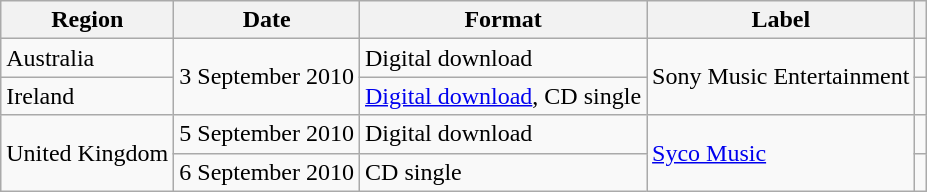<table class=wikitable>
<tr>
<th>Region</th>
<th>Date</th>
<th>Format</th>
<th>Label</th>
<th></th>
</tr>
<tr>
<td>Australia</td>
<td rowspan="2">3 September 2010</td>
<td>Digital download</td>
<td rowspan="2">Sony Music Entertainment</td>
<td></td>
</tr>
<tr>
<td>Ireland</td>
<td><a href='#'>Digital download</a>, CD single</td>
<td></td>
</tr>
<tr>
<td rowspan="2">United Kingdom</td>
<td>5 September 2010</td>
<td>Digital download</td>
<td rowspan="2"><a href='#'>Syco Music</a></td>
<td></td>
</tr>
<tr>
<td>6 September 2010</td>
<td>CD single</td>
<td></td>
</tr>
</table>
